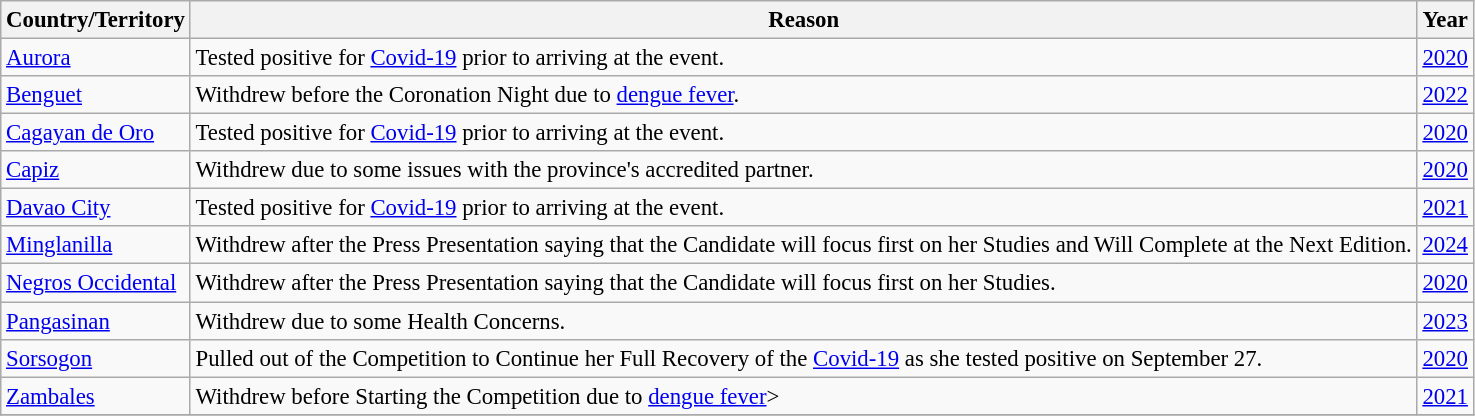<table class="wikitable sortable" style="font-size: 95%;">
<tr>
<th>Country/Territory</th>
<th>Reason</th>
<th>Year</th>
</tr>
<tr>
<td><a href='#'>Aurora</a></td>
<td>Tested positive for <a href='#'>Covid-19</a> prior to arriving at the event.</td>
<td><a href='#'>2020</a></td>
</tr>
<tr>
<td><a href='#'>Benguet</a></td>
<td>Withdrew before the Coronation Night due to <a href='#'>dengue fever</a>.</td>
<td><a href='#'>2022</a></td>
</tr>
<tr>
<td><a href='#'>Cagayan de Oro</a></td>
<td>Tested positive for <a href='#'>Covid-19</a> prior to arriving at the event.</td>
<td><a href='#'>2020</a></td>
</tr>
<tr>
<td><a href='#'>Capiz</a></td>
<td>Withdrew due to some issues with the province's accredited partner.</td>
<td><a href='#'>2020</a></td>
</tr>
<tr>
<td><a href='#'>Davao City</a></td>
<td>Tested positive for <a href='#'>Covid-19</a> prior to arriving at the event.</td>
<td><a href='#'>2021</a></td>
</tr>
<tr>
<td><a href='#'>Minglanilla</a></td>
<td>Withdrew after the Press Presentation saying that the Candidate will focus first on her Studies and Will Complete at the Next Edition.</td>
<td><a href='#'>2024</a></td>
</tr>
<tr>
<td><a href='#'>Negros Occidental</a></td>
<td>Withdrew after the Press Presentation saying that the Candidate will focus first on her Studies.</td>
<td><a href='#'>2020</a></td>
</tr>
<tr>
<td><a href='#'>Pangasinan</a></td>
<td>Withdrew due to some Health Concerns.</td>
<td><a href='#'>2023</a></td>
</tr>
<tr>
<td><a href='#'>Sorsogon</a></td>
<td>Pulled out of the Competition to Continue her Full Recovery of the <a href='#'>Covid-19</a> as she tested positive on September 27.</td>
<td><a href='#'>2020</a></td>
</tr>
<tr>
<td><a href='#'>Zambales</a></td>
<td>Withdrew before Starting the Competition due to <a href='#'>dengue fever</a>></td>
<td><a href='#'>2021</a></td>
</tr>
<tr>
</tr>
</table>
